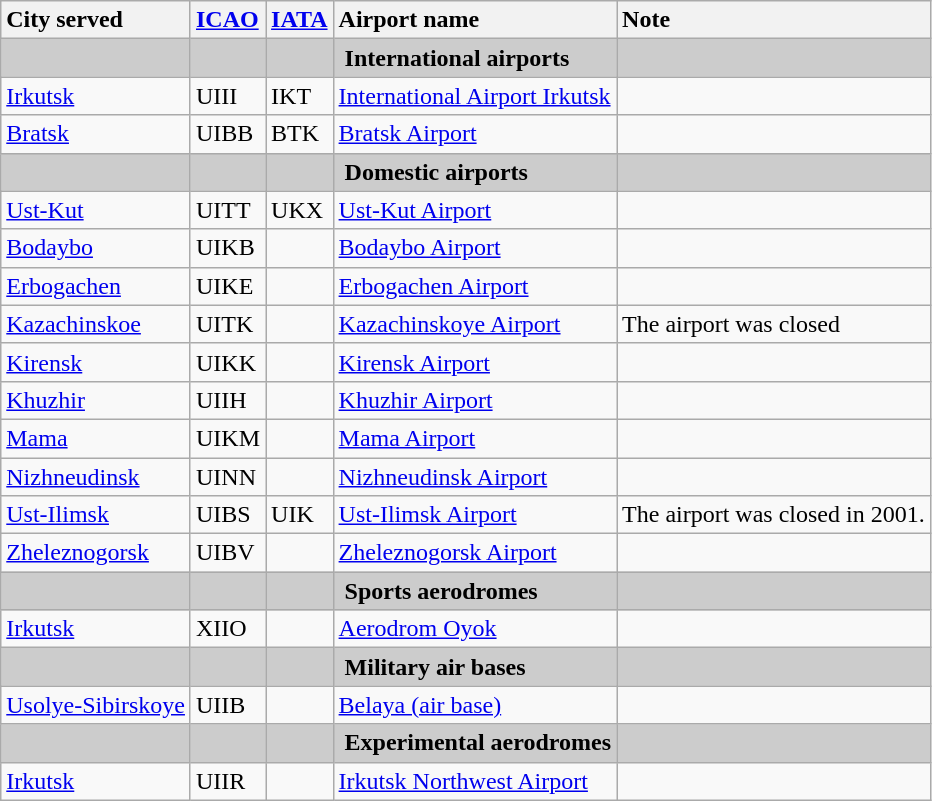<table class="wikitable sortable">
<tr valign=baseline>
<th style="text-align:left;">City served</th>
<th style="text-align:left;"><a href='#'>ICAO</a></th>
<th style="text-align:left;"><a href='#'>IATA</a></th>
<th style="text-align:left;">Airport name</th>
<th style="text-align:left;">Note </th>
</tr>
<tr style="font-weight:bold; background:#CCCCCC;">
<td></td>
<td></td>
<td></td>
<td> International airports</td>
<td></td>
</tr>
<tr valign=top>
<td><a href='#'>Irkutsk</a></td>
<td>UIII</td>
<td>IKT</td>
<td><a href='#'>International Airport Irkutsk</a></td>
<td></td>
</tr>
<tr valign=top>
<td><a href='#'>Bratsk</a></td>
<td>UIBB</td>
<td>BTK</td>
<td><a href='#'>Bratsk Airport</a></td>
<td></td>
</tr>
<tr style="font-weight:bold; background:#CCCCCC;">
<td></td>
<td></td>
<td></td>
<td> Domestic airports</td>
<td></td>
</tr>
<tr valign=top>
<td><a href='#'>Ust-Kut</a></td>
<td>UITT</td>
<td>UKX</td>
<td><a href='#'>Ust-Kut Airport</a></td>
<td></td>
</tr>
<tr valign=top>
<td><a href='#'>Bodaybo</a></td>
<td>UIKB</td>
<td></td>
<td><a href='#'>Bodaybo Airport</a></td>
<td></td>
</tr>
<tr valign=top>
<td><a href='#'>Erbogachen</a></td>
<td>UIKE</td>
<td></td>
<td><a href='#'>Erbogachen Airport</a></td>
<td></td>
</tr>
<tr valign=top>
<td><a href='#'>Kazachinskoe</a></td>
<td>UITK</td>
<td></td>
<td><a href='#'>Kazachinskoye Airport</a></td>
<td>The airport was closed</td>
</tr>
<tr valign=top>
<td><a href='#'>Kirensk</a></td>
<td>UIKK</td>
<td></td>
<td><a href='#'>Kirensk Airport</a></td>
<td></td>
</tr>
<tr valign=top>
<td><a href='#'>Khuzhir</a></td>
<td>UIIH</td>
<td></td>
<td><a href='#'>Khuzhir Airport</a></td>
<td></td>
</tr>
<tr valign=top>
<td><a href='#'>Mama</a></td>
<td>UIKM</td>
<td></td>
<td><a href='#'>Mama Airport</a></td>
<td></td>
</tr>
<tr valign=top>
<td><a href='#'>Nizhneudinsk</a></td>
<td>UINN</td>
<td></td>
<td><a href='#'>Nizhneudinsk Airport</a></td>
<td></td>
</tr>
<tr valign=top>
<td><a href='#'>Ust-Ilimsk</a></td>
<td>UIBS</td>
<td>UIK</td>
<td><a href='#'>Ust-Ilimsk Airport</a></td>
<td>The airport was closed in 2001.</td>
</tr>
<tr valign=top>
<td><a href='#'>Zheleznogorsk</a></td>
<td>UIBV</td>
<td></td>
<td><a href='#'>Zheleznogorsk Airport</a></td>
<td></td>
</tr>
<tr style="font-weight:bold; background:#CCCCCC;">
<td></td>
<td></td>
<td></td>
<td> Sports aerodromes</td>
<td></td>
</tr>
<tr valign=top>
<td><a href='#'>Irkutsk</a></td>
<td>XIIO</td>
<td></td>
<td><a href='#'>Aerodrom Oyok</a></td>
<td></td>
</tr>
<tr style="font-weight:bold; background:#CCCCCC;">
<td></td>
<td></td>
<td></td>
<td> Military air bases</td>
<td></td>
</tr>
<tr valign=top>
<td><a href='#'>Usolye-Sibirskoye</a></td>
<td>UIIB</td>
<td></td>
<td><a href='#'>Belaya (air base)</a></td>
<td></td>
</tr>
<tr style="font-weight:bold; background:#CCCCCC;">
<td></td>
<td></td>
<td></td>
<td> Experimental aerodromes</td>
<td></td>
</tr>
<tr valign=top>
<td><a href='#'>Irkutsk</a></td>
<td>UIIR</td>
<td></td>
<td><a href='#'>Irkutsk Northwest Airport</a></td>
<td></td>
</tr>
</table>
